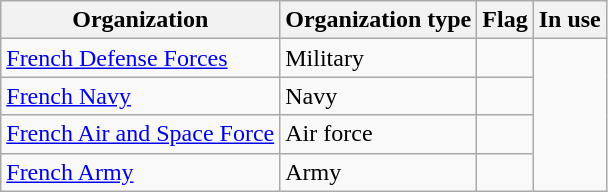<table class="wikitable">
<tr>
<th>Organization</th>
<th>Organization type</th>
<th>Flag</th>
<th>In use</th>
</tr>
<tr>
<td><a href='#'>French Defense Forces</a></td>
<td>Military</td>
<td></td>
<td rowspan="4"></td>
</tr>
<tr>
<td><a href='#'>French Navy</a></td>
<td>Navy</td>
<td></td>
</tr>
<tr>
<td><a href='#'>French Air and Space Force</a></td>
<td>Air force</td>
<td></td>
</tr>
<tr>
<td><a href='#'>French Army</a></td>
<td>Army</td>
<td></td>
</tr>
</table>
